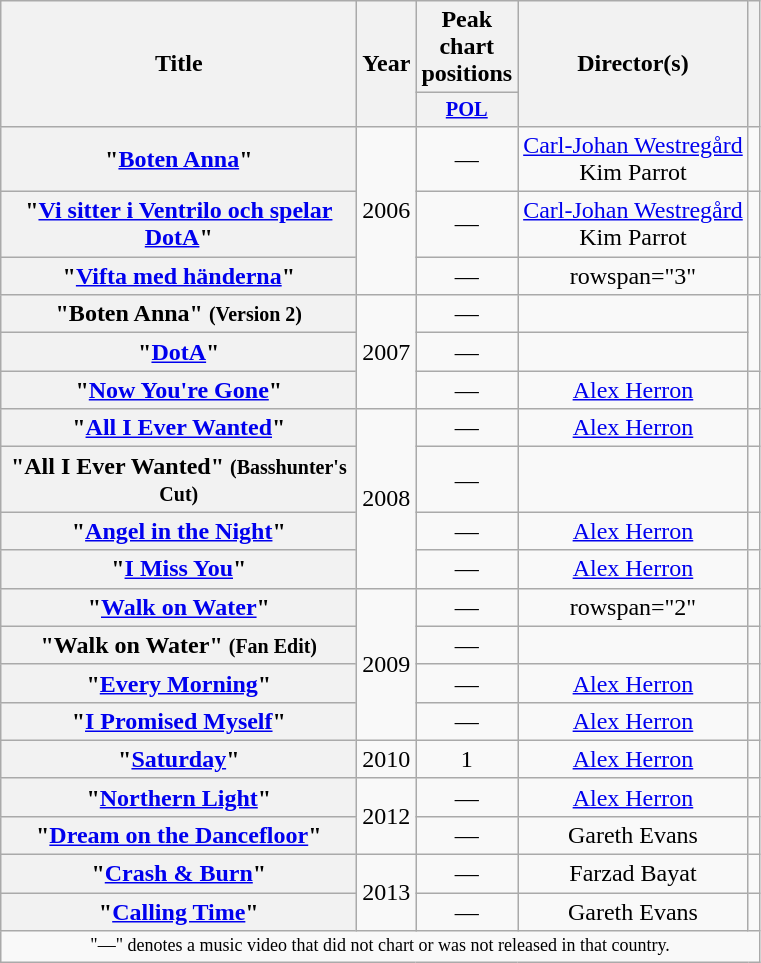<table class="wikitable plainrowheaders" style="text-align:center;">
<tr>
<th scope="col" width="230" rowspan="2">Title</th>
<th scope="col" rowspan="2">Year</th>
<th scope="col">Peak chart positions</th>
<th scope="col" rowspan="2">Director(s)</th>
<th scope="col" rowspan="2"></th>
</tr>
<tr>
<th style="width:2.5em; font-size:85%"><a href='#'>POL</a><br></th>
</tr>
<tr>
<th scope="row">"<a href='#'>Boten Anna</a>"</th>
<td rowspan="3">2006</td>
<td>—</td>
<td><a href='#'>Carl-Johan Westregård</a><br>Kim Parrot</td>
<td></td>
</tr>
<tr>
<th scope="row">"<a href='#'>Vi sitter i Ventrilo och spelar DotA</a>"</th>
<td>—</td>
<td><a href='#'>Carl-Johan Westregård</a><br>Kim Parrot</td>
<td></td>
</tr>
<tr>
<th scope="row">"<a href='#'>Vifta med händerna</a>"</th>
<td>—</td>
<td>rowspan="3" </td>
<td></td>
</tr>
<tr>
<th scope="row">"Boten Anna" <small>(Version 2)</small></th>
<td rowspan="3">2007</td>
<td>—</td>
<td></td>
</tr>
<tr>
<th scope="row">"<a href='#'>DotA</a>"</th>
<td>—</td>
<td></td>
</tr>
<tr>
<th scope="row">"<a href='#'>Now You're Gone</a>"</th>
<td>—</td>
<td><a href='#'>Alex Herron</a></td>
<td></td>
</tr>
<tr>
<th scope="row">"<a href='#'>All I Ever Wanted</a>"</th>
<td rowspan="4">2008</td>
<td>—</td>
<td><a href='#'>Alex Herron</a></td>
<td></td>
</tr>
<tr>
<th scope="row">"All I Ever Wanted" <small>(Basshunter's Cut)</small></th>
<td>—</td>
<td></td>
<td></td>
</tr>
<tr>
<th scope="row">"<a href='#'>Angel in the Night</a>"</th>
<td>—</td>
<td><a href='#'>Alex Herron</a></td>
<td></td>
</tr>
<tr>
<th scope="row">"<a href='#'>I Miss You</a>"</th>
<td>—</td>
<td><a href='#'>Alex Herron</a></td>
<td></td>
</tr>
<tr>
<th scope="row">"<a href='#'>Walk on Water</a>"</th>
<td rowspan="4">2009</td>
<td>—</td>
<td>rowspan="2" </td>
<td></td>
</tr>
<tr>
<th scope="row">"Walk on Water" <small>(Fan Edit)</small></th>
<td>—</td>
<td></td>
</tr>
<tr>
<th scope="row">"<a href='#'>Every Morning</a>"</th>
<td>—</td>
<td><a href='#'>Alex Herron</a></td>
<td></td>
</tr>
<tr>
<th scope="row">"<a href='#'>I Promised Myself</a>"</th>
<td>—</td>
<td><a href='#'>Alex Herron</a></td>
<td></td>
</tr>
<tr>
<th scope="row">"<a href='#'>Saturday</a>"</th>
<td>2010</td>
<td>1</td>
<td><a href='#'>Alex Herron</a></td>
<td></td>
</tr>
<tr>
<th scope="row">"<a href='#'>Northern Light</a>"</th>
<td rowspan="2">2012</td>
<td>—</td>
<td><a href='#'>Alex Herron</a></td>
<td></td>
</tr>
<tr>
<th scope="row">"<a href='#'>Dream on the Dancefloor</a>"</th>
<td>—</td>
<td>Gareth Evans</td>
<td></td>
</tr>
<tr>
<th scope="row">"<a href='#'>Crash & Burn</a>"</th>
<td rowspan="2">2013</td>
<td>—</td>
<td>Farzad Bayat</td>
<td></td>
</tr>
<tr>
<th scope="row">"<a href='#'>Calling Time</a>"</th>
<td>—</td>
<td>Gareth Evans</td>
<td></td>
</tr>
<tr>
<td colspan="5" style="font-size:9pt">"—" denotes a music video that did not chart or was not released in that country.</td>
</tr>
</table>
